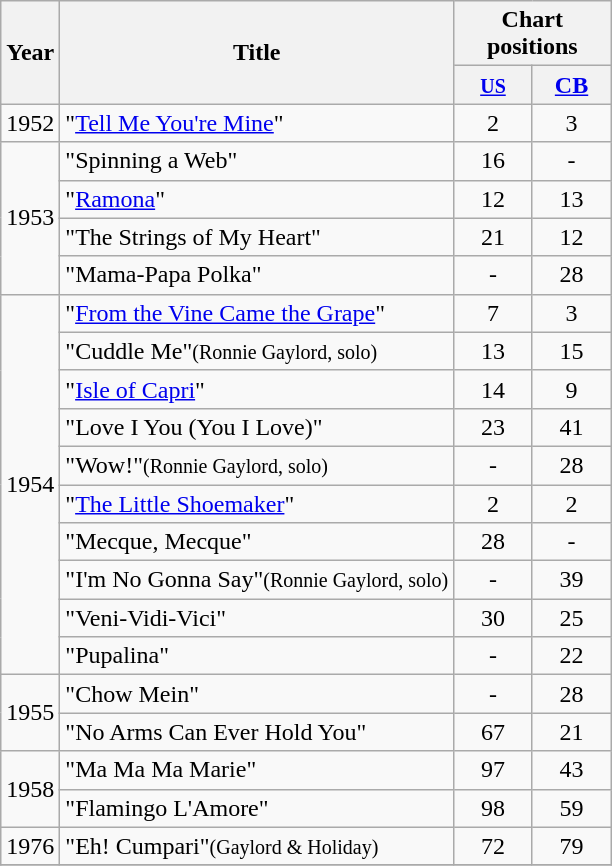<table class="wikitable">
<tr>
<th rowspan="2">Year</th>
<th rowspan="2">Title</th>
<th colspan="2">Chart positions</th>
</tr>
<tr>
<th width="45"><small><a href='#'>US</a></small></th>
<th width="45"><a href='#'>CB</a></th>
</tr>
<tr>
<td>1952</td>
<td>"<a href='#'>Tell Me You're Mine</a>"</td>
<td align="center">2</td>
<td align="center">3</td>
</tr>
<tr>
<td rowspan="4">1953</td>
<td>"Spinning a Web"</td>
<td align="center">16</td>
<td align="center">-</td>
</tr>
<tr>
<td>"<a href='#'>Ramona</a>"</td>
<td align="center">12</td>
<td align="center">13</td>
</tr>
<tr>
<td>"The Strings of My Heart"</td>
<td align="center">21</td>
<td align="center">12</td>
</tr>
<tr>
<td>"Mama-Papa Polka"</td>
<td align="center">-</td>
<td align="center">28</td>
</tr>
<tr>
<td rowspan="10">1954</td>
<td>"<a href='#'>From the Vine Came the Grape</a>"</td>
<td align="center">7</td>
<td align="center">3</td>
</tr>
<tr>
<td>"Cuddle Me"<small>(Ronnie Gaylord, solo)</small></td>
<td align="center">13</td>
<td align="center">15</td>
</tr>
<tr>
<td>"<a href='#'>Isle of Capri</a>"</td>
<td align="center">14</td>
<td align="center">9</td>
</tr>
<tr>
<td>"Love I You (You I Love)"</td>
<td align="center">23</td>
<td align="center">41</td>
</tr>
<tr>
<td>"Wow!"<small>(Ronnie Gaylord, solo)</small></td>
<td align="center">-</td>
<td align="center">28</td>
</tr>
<tr>
<td>"<a href='#'>The Little Shoemaker</a>"</td>
<td align="center">2</td>
<td align="center">2</td>
</tr>
<tr>
<td>"Mecque, Mecque"</td>
<td align="center">28</td>
<td align="center">-</td>
</tr>
<tr>
<td>"I'm No Gonna Say"<small>(Ronnie Gaylord, solo)</small></td>
<td align="center">-</td>
<td align="center">39</td>
</tr>
<tr>
<td>"Veni-Vidi-Vici"</td>
<td align="center">30</td>
<td align="center">25</td>
</tr>
<tr>
<td>"Pupalina"</td>
<td align="center">-</td>
<td align="center">22</td>
</tr>
<tr>
<td rowspan="2">1955</td>
<td>"Chow Mein"</td>
<td align="center">-</td>
<td align="center">28</td>
</tr>
<tr>
<td>"No Arms Can Ever Hold You"</td>
<td align="center">67</td>
<td align="center">21</td>
</tr>
<tr>
<td rowspan="2">1958</td>
<td>"Ma Ma Ma Marie"</td>
<td align="center">97</td>
<td align="center">43</td>
</tr>
<tr>
<td>"Flamingo L'Amore"</td>
<td align="center">98</td>
<td align="center">59</td>
</tr>
<tr>
<td>1976</td>
<td>"Eh! Cumpari"<small>(Gaylord & Holiday)</small></td>
<td align="center">72</td>
<td align="center">79</td>
</tr>
<tr>
</tr>
</table>
